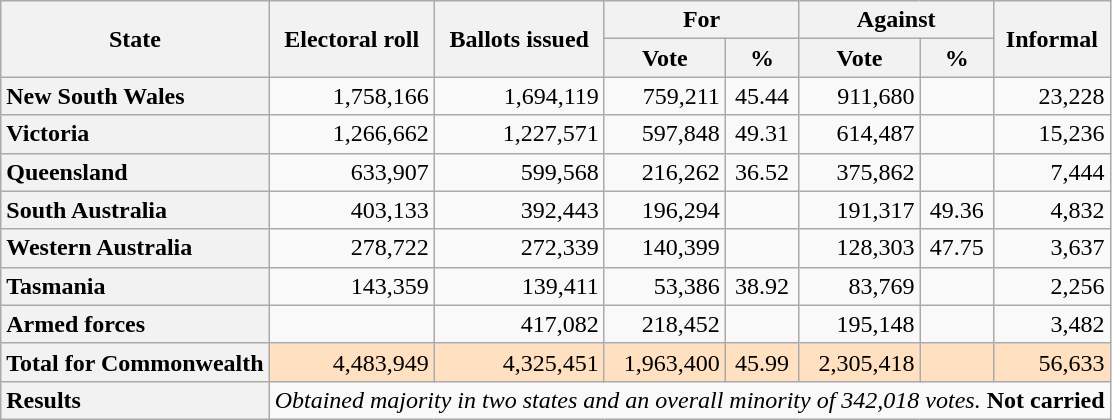<table class="wikitable">
<tr align=center>
<th rowspan="2">State</th>
<th rowspan="2">Electoral roll</th>
<th rowspan="2">Ballots issued</th>
<th align=center colspan="2">For</th>
<th align=center colspan="2">Against</th>
<th align=center rowspan="2">Informal</th>
</tr>
<tr>
<th align=center>Vote</th>
<th align=center>%</th>
<th align=center>Vote</th>
<th align=center>%</th>
</tr>
<tr align="right">
<th style="text-align:left;">New South Wales</th>
<td>1,758,166</td>
<td>1,694,119</td>
<td>759,211</td>
<td align="center">45.44</td>
<td>911,680</td>
<td></td>
<td>23,228</td>
</tr>
<tr align="right">
<th style="text-align:left;">Victoria</th>
<td>1,266,662</td>
<td>1,227,571</td>
<td>597,848</td>
<td align="center">49.31</td>
<td>614,487</td>
<td></td>
<td>15,236</td>
</tr>
<tr align="right">
<th style="text-align:left;">Queensland</th>
<td>633,907</td>
<td>599,568</td>
<td>216,262</td>
<td align="center">36.52</td>
<td>375,862</td>
<td></td>
<td>7,444</td>
</tr>
<tr align="right">
<th style="text-align:left;">South Australia</th>
<td>403,133</td>
<td>392,443</td>
<td>196,294</td>
<td></td>
<td>191,317</td>
<td align="center">49.36</td>
<td>4,832</td>
</tr>
<tr align="right">
<th style="text-align:left;">Western Australia</th>
<td>278,722</td>
<td>272,339</td>
<td>140,399</td>
<td></td>
<td>128,303</td>
<td align="center">47.75</td>
<td>3,637</td>
</tr>
<tr align="right">
<th style="text-align:left;">Tasmania</th>
<td>143,359</td>
<td>139,411</td>
<td>53,386</td>
<td align="center">38.92</td>
<td>83,769</td>
<td></td>
<td>2,256</td>
</tr>
<tr align="right">
<th style="text-align:left;">Armed forces</th>
<td> </td>
<td>417,082</td>
<td>218,452</td>
<td> </td>
<td>195,148</td>
<td> </td>
<td>3,482</td>
</tr>
<tr bgcolor="#FFE0C0" align="right">
<th style="text-align:left">Total for Commonwealth</th>
<td>4,483,949</td>
<td>4,325,451</td>
<td>1,963,400</td>
<td align="center">45.99</td>
<td>2,305,418</td>
<td></td>
<td>56,633</td>
</tr>
<tr>
<th style="text-align:left;">Results</th>
<td colSpan="8"><em>Obtained majority in two states and an overall minority of 342,018 votes.</em> <strong>Not carried</strong></td>
</tr>
</table>
